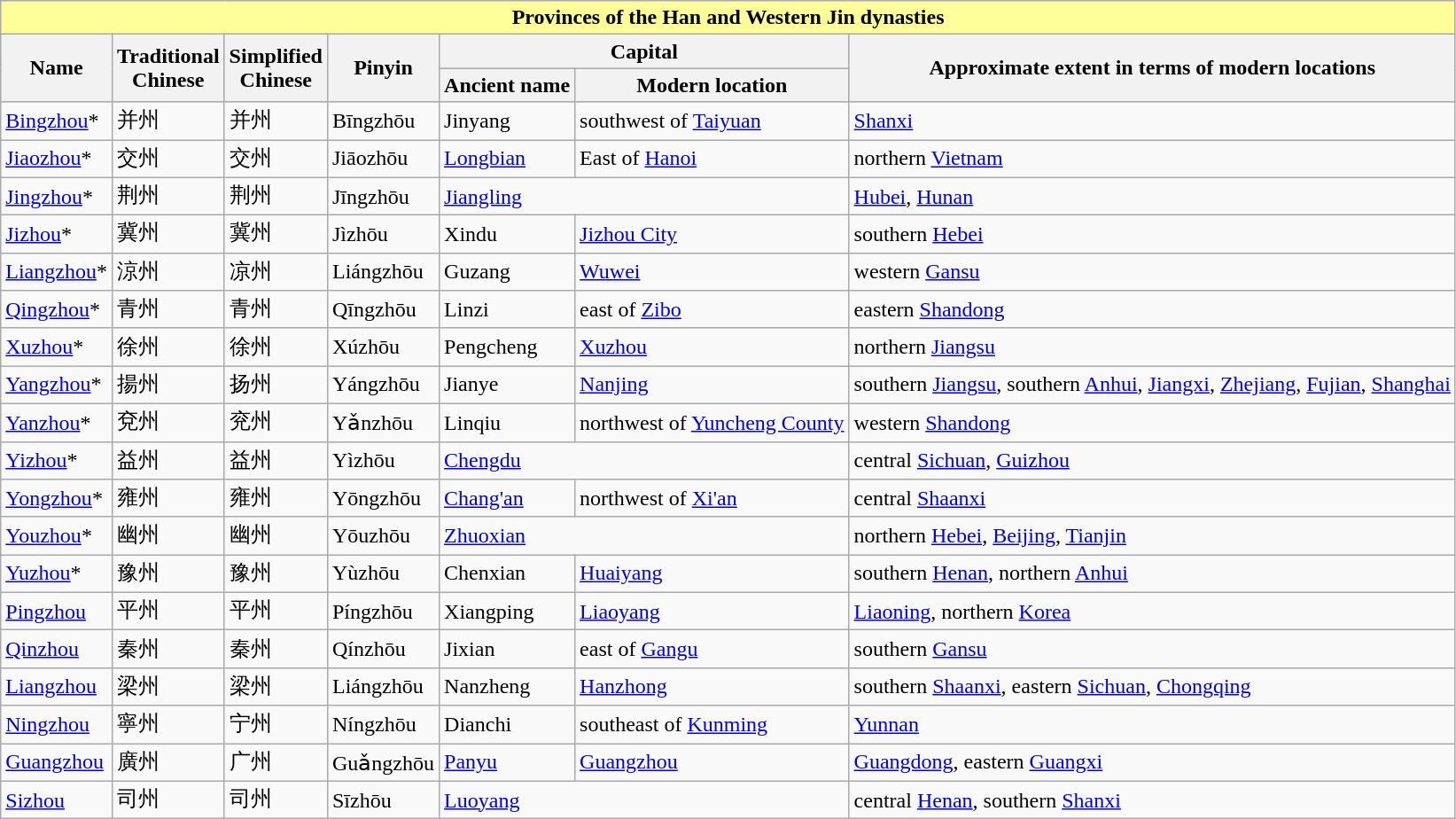<table class="wikitable collapsible collapsed">
<tr>
<th colspan="7" style="background: #ffff99;"><strong>Provinces of the Han and Western Jin dynasties</strong></th>
</tr>
<tr bgcolor=cccccc>
<th rowspan="2">Name</th>
<th rowspan="2">Traditional<br>Chinese</th>
<th rowspan="2">Simplified<br>Chinese</th>
<th rowspan="2">Pinyin</th>
<th colspan="2">Capital</th>
<th rowspan="2">Approximate extent in terms of modern locations</th>
</tr>
<tr bgcolor=cccccc>
<th>Ancient name</th>
<th>Modern location</th>
</tr>
<tr>
<td><a href='#'>Bingzhou</a>*</td>
<td>并州</td>
<td>并州</td>
<td>Bīngzhōu</td>
<td>Jinyang</td>
<td>southwest of <a href='#'>Taiyuan</a></td>
<td><a href='#'>Shanxi</a></td>
</tr>
<tr>
<td><a href='#'>Jiaozhou</a>*</td>
<td>交州</td>
<td>交州</td>
<td>Jiāozhōu</td>
<td><a href='#'>Longbian</a></td>
<td>East of <a href='#'>Hanoi</a></td>
<td>northern <a href='#'>Vietnam</a></td>
</tr>
<tr>
<td><a href='#'>Jingzhou</a>*</td>
<td>荆州</td>
<td>荆州</td>
<td>Jīngzhōu</td>
<td colspan="2"><a href='#'>Jiangling</a></td>
<td><a href='#'>Hubei</a>, <a href='#'>Hunan</a></td>
</tr>
<tr>
<td><a href='#'>Jizhou</a>*</td>
<td>冀州</td>
<td>冀州</td>
<td>Jìzhōu</td>
<td>Xindu</td>
<td><a href='#'>Jizhou City</a></td>
<td>southern <a href='#'>Hebei</a></td>
</tr>
<tr>
<td><a href='#'>Liangzhou</a>*</td>
<td>涼州</td>
<td>凉州</td>
<td>Liángzhōu</td>
<td>Guzang</td>
<td><a href='#'>Wuwei</a></td>
<td>western <a href='#'>Gansu</a></td>
</tr>
<tr>
<td><a href='#'>Qingzhou</a>*</td>
<td>青州</td>
<td>青州</td>
<td>Qīngzhōu</td>
<td>Linzi</td>
<td>east of <a href='#'>Zibo</a></td>
<td>eastern <a href='#'>Shandong</a></td>
</tr>
<tr>
<td><a href='#'>Xuzhou</a>*</td>
<td>徐州</td>
<td>徐州</td>
<td>Xúzhōu</td>
<td>Pengcheng</td>
<td><a href='#'>Xuzhou</a></td>
<td>northern <a href='#'>Jiangsu</a></td>
</tr>
<tr>
<td><a href='#'>Yangzhou</a>*</td>
<td>揚州</td>
<td>扬州</td>
<td>Yángzhōu</td>
<td>Jianye</td>
<td><a href='#'>Nanjing</a></td>
<td>southern <a href='#'>Jiangsu</a>, southern <a href='#'>Anhui</a>, <a href='#'>Jiangxi</a>, <a href='#'>Zhejiang</a>, <a href='#'>Fujian</a>, <a href='#'>Shanghai</a></td>
</tr>
<tr>
<td><a href='#'>Yanzhou</a>*</td>
<td>兗州</td>
<td>兖州</td>
<td>Yǎnzhōu</td>
<td>Linqiu</td>
<td>northwest of <a href='#'>Yuncheng County</a></td>
<td>western <a href='#'>Shandong</a></td>
</tr>
<tr>
<td><a href='#'>Yizhou</a>*</td>
<td>益州</td>
<td>益州</td>
<td>Yìzhōu</td>
<td colspan="2"><a href='#'>Chengdu</a></td>
<td>central <a href='#'>Sichuan</a>, <a href='#'>Guizhou</a></td>
</tr>
<tr>
<td><a href='#'>Yongzhou</a>*</td>
<td>雍州</td>
<td>雍州</td>
<td>Yōngzhōu</td>
<td><a href='#'>Chang'an</a></td>
<td>northwest of <a href='#'>Xi'an</a></td>
<td>central <a href='#'>Shaanxi</a></td>
</tr>
<tr>
<td><a href='#'>Youzhou</a>*</td>
<td>幽州</td>
<td>幽州</td>
<td>Yōuzhōu</td>
<td colspan="2"><a href='#'>Zhuoxian</a></td>
<td>northern <a href='#'>Hebei</a>, <a href='#'>Beijing</a>, <a href='#'>Tianjin</a></td>
</tr>
<tr>
<td><a href='#'>Yuzhou</a>*</td>
<td>豫州</td>
<td>豫州</td>
<td>Yùzhōu</td>
<td>Chenxian</td>
<td><a href='#'>Huaiyang</a></td>
<td>southern <a href='#'>Henan</a>, northern <a href='#'>Anhui</a></td>
</tr>
<tr>
<td><a href='#'>Pingzhou</a></td>
<td>平州</td>
<td>平州</td>
<td>Píngzhōu</td>
<td>Xiangping</td>
<td><a href='#'>Liaoyang</a></td>
<td><a href='#'>Liaoning</a>, northern <a href='#'>Korea</a></td>
</tr>
<tr>
<td><a href='#'>Qinzhou</a></td>
<td>秦州</td>
<td>秦州</td>
<td>Qínzhōu</td>
<td>Jixian</td>
<td>east of <a href='#'>Gangu</a></td>
<td>southern <a href='#'>Gansu</a></td>
</tr>
<tr>
<td><a href='#'>Liangzhou</a></td>
<td>梁州</td>
<td>梁州</td>
<td>Liángzhōu</td>
<td>Nanzheng</td>
<td><a href='#'>Hanzhong</a></td>
<td>southern <a href='#'>Shaanxi</a>, eastern <a href='#'>Sichuan</a>, <a href='#'>Chongqing</a></td>
</tr>
<tr>
<td><a href='#'>Ningzhou</a></td>
<td>寧州</td>
<td>宁州</td>
<td>Níngzhōu</td>
<td>Dianchi</td>
<td>southeast of <a href='#'>Kunming</a></td>
<td><a href='#'>Yunnan</a></td>
</tr>
<tr>
<td><a href='#'>Guangzhou</a></td>
<td>廣州</td>
<td>广州</td>
<td>Guǎngzhōu</td>
<td><a href='#'>Panyu</a></td>
<td><a href='#'>Guangzhou</a></td>
<td><a href='#'>Guangdong</a>, eastern <a href='#'>Guangxi</a></td>
</tr>
<tr>
<td><a href='#'>Sizhou</a></td>
<td>司州</td>
<td>司州</td>
<td>Sīzhōu</td>
<td colspan="2"><a href='#'>Luoyang</a></td>
<td>central <a href='#'>Henan</a>, southern <a href='#'>Shanxi</a></td>
</tr>
</table>
